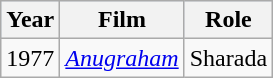<table class="wikitable sortable">
<tr style="background:#d1e4fd;">
<th>Year</th>
<th>Film</th>
<th>Role</th>
</tr>
<tr>
<td>1977</td>
<td><em><a href='#'>Anugraham</a></em></td>
<td>Sharada</td>
</tr>
</table>
